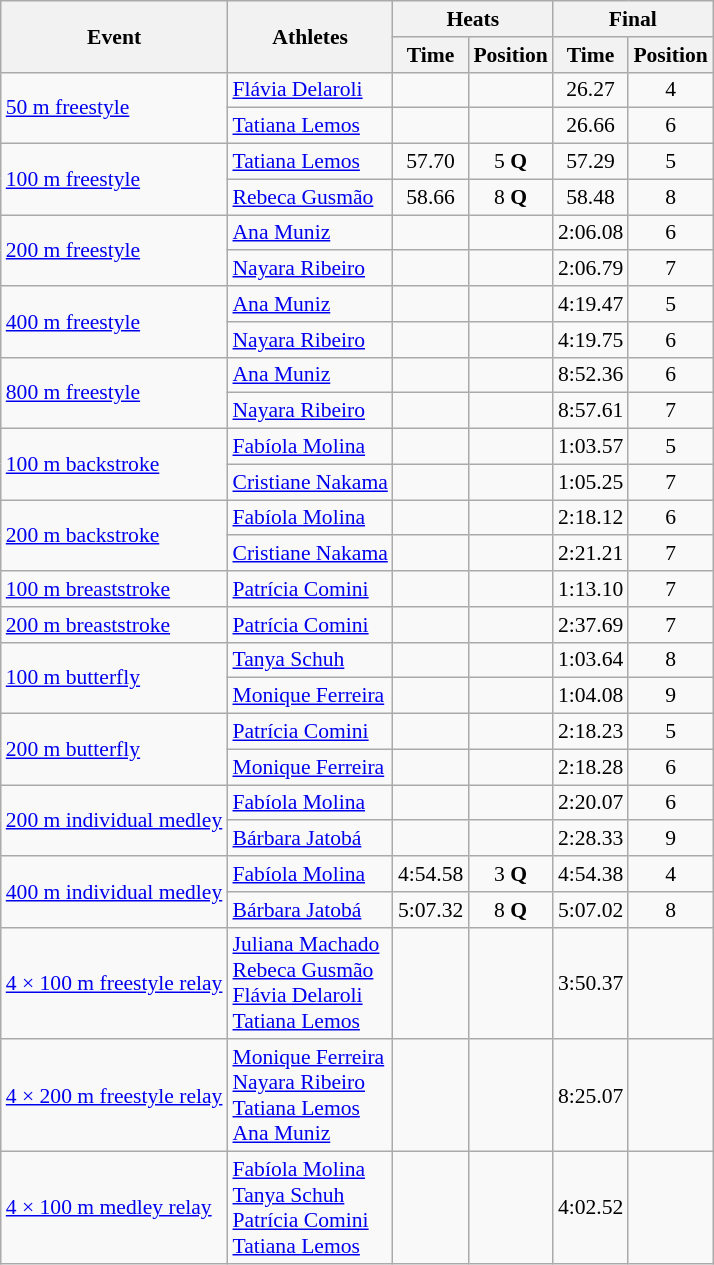<table class="wikitable" border="1" style="font-size:90%">
<tr>
<th rowspan=2>Event</th>
<th rowspan=2>Athletes</th>
<th colspan=2>Heats</th>
<th colspan=2>Final</th>
</tr>
<tr>
<th>Time</th>
<th>Position</th>
<th>Time</th>
<th>Position</th>
</tr>
<tr>
<td rowspan=2><a href='#'>50 m freestyle</a></td>
<td><a href='#'>Flávia Delaroli</a></td>
<td align=center></td>
<td align=center></td>
<td align=center>26.27</td>
<td align=center>4</td>
</tr>
<tr>
<td><a href='#'>Tatiana Lemos</a></td>
<td align=center></td>
<td align=center></td>
<td align=center>26.66</td>
<td align=center>6</td>
</tr>
<tr>
<td rowspan=2><a href='#'>100 m freestyle</a></td>
<td><a href='#'>Tatiana Lemos</a></td>
<td align=center>57.70</td>
<td align=center>5 <strong>Q</strong></td>
<td align=center>57.29</td>
<td align=center>5</td>
</tr>
<tr>
<td><a href='#'>Rebeca Gusmão</a></td>
<td align=center>58.66</td>
<td align=center>8 <strong>Q</strong></td>
<td align=center>58.48</td>
<td align=center>8</td>
</tr>
<tr>
<td rowspan=2><a href='#'>200 m freestyle</a></td>
<td><a href='#'>Ana Muniz</a></td>
<td align=center></td>
<td align=center></td>
<td align=center>2:06.08</td>
<td align=center>6</td>
</tr>
<tr>
<td><a href='#'>Nayara Ribeiro</a></td>
<td align=center></td>
<td align=center></td>
<td align=center>2:06.79</td>
<td align=center>7</td>
</tr>
<tr>
<td rowspan=2><a href='#'>400 m freestyle</a></td>
<td><a href='#'>Ana Muniz</a></td>
<td align=center></td>
<td align=center></td>
<td align=center>4:19.47</td>
<td align=center>5</td>
</tr>
<tr>
<td><a href='#'>Nayara Ribeiro</a></td>
<td align=center></td>
<td align=center></td>
<td align=center>4:19.75</td>
<td align=center>6</td>
</tr>
<tr>
<td rowspan=2><a href='#'>800 m freestyle</a></td>
<td><a href='#'>Ana Muniz</a></td>
<td align=center></td>
<td align=center></td>
<td align=center>8:52.36</td>
<td align=center>6</td>
</tr>
<tr>
<td><a href='#'>Nayara Ribeiro</a></td>
<td align=center></td>
<td align=center></td>
<td align=center>8:57.61</td>
<td align=center>7</td>
</tr>
<tr>
<td rowspan=2><a href='#'>100 m backstroke</a></td>
<td><a href='#'>Fabíola Molina</a></td>
<td align=center></td>
<td align=center></td>
<td align=center>1:03.57</td>
<td align=center>5</td>
</tr>
<tr>
<td><a href='#'>Cristiane Nakama</a></td>
<td align=center></td>
<td align=center></td>
<td align=center>1:05.25</td>
<td align=center>7</td>
</tr>
<tr>
<td rowspan=2><a href='#'>200 m backstroke</a></td>
<td><a href='#'>Fabíola Molina</a></td>
<td align=center></td>
<td align=center></td>
<td align=center>2:18.12</td>
<td align=center>6</td>
</tr>
<tr>
<td><a href='#'>Cristiane Nakama</a></td>
<td align=center></td>
<td align=center></td>
<td align=center>2:21.21</td>
<td align=center>7</td>
</tr>
<tr>
<td><a href='#'>100 m breaststroke</a></td>
<td><a href='#'>Patrícia Comini</a></td>
<td align=center></td>
<td align=center></td>
<td align=center>1:13.10</td>
<td align=center>7</td>
</tr>
<tr>
<td><a href='#'>200 m breaststroke</a></td>
<td><a href='#'>Patrícia Comini</a></td>
<td align=center></td>
<td align=center></td>
<td align=center>2:37.69</td>
<td align=center>7</td>
</tr>
<tr>
<td rowspan=2><a href='#'>100 m butterfly</a></td>
<td><a href='#'>Tanya Schuh</a></td>
<td align=center></td>
<td align=center></td>
<td align=center>1:03.64</td>
<td align=center>8</td>
</tr>
<tr>
<td><a href='#'>Monique Ferreira</a></td>
<td align=center></td>
<td align=center></td>
<td align=center>1:04.08</td>
<td align=center>9</td>
</tr>
<tr>
<td rowspan=2><a href='#'>200 m butterfly</a></td>
<td><a href='#'>Patrícia Comini</a></td>
<td align=center></td>
<td align=center></td>
<td align=center>2:18.23</td>
<td align=center>5</td>
</tr>
<tr>
<td><a href='#'>Monique Ferreira</a></td>
<td align=center></td>
<td align=center></td>
<td align=center>2:18.28</td>
<td align=center>6</td>
</tr>
<tr>
<td rowspan=2><a href='#'>200 m individual medley</a></td>
<td><a href='#'>Fabíola Molina</a></td>
<td align=center></td>
<td align=center></td>
<td align=center>2:20.07</td>
<td align=center>6</td>
</tr>
<tr>
<td><a href='#'>Bárbara Jatobá</a></td>
<td align=center></td>
<td align=center></td>
<td align=center>2:28.33</td>
<td align=center>9</td>
</tr>
<tr>
<td rowspan=2><a href='#'>400 m individual medley</a></td>
<td><a href='#'>Fabíola Molina</a></td>
<td align=center>4:54.58</td>
<td align=center>3 <strong>Q</strong></td>
<td align=center>4:54.38</td>
<td align=center>4</td>
</tr>
<tr>
<td><a href='#'>Bárbara Jatobá</a></td>
<td align=center>5:07.32</td>
<td align=center>8 <strong>Q</strong></td>
<td align=center>5:07.02</td>
<td align=center>8</td>
</tr>
<tr>
<td><a href='#'>4 × 100 m freestyle relay</a></td>
<td><a href='#'>Juliana Machado</a><br><a href='#'>Rebeca Gusmão</a><br><a href='#'>Flávia Delaroli</a><br><a href='#'>Tatiana Lemos</a></td>
<td align=center></td>
<td align=center></td>
<td align=center>3:50.37</td>
<td align=center></td>
</tr>
<tr>
<td><a href='#'>4 × 200 m freestyle relay</a></td>
<td><a href='#'>Monique Ferreira</a><br><a href='#'>Nayara Ribeiro</a><br><a href='#'>Tatiana Lemos</a><br><a href='#'>Ana Muniz</a></td>
<td align=center></td>
<td align=center></td>
<td align=center>8:25.07</td>
<td align=center></td>
</tr>
<tr>
<td><a href='#'>4 × 100 m medley relay</a></td>
<td><a href='#'>Fabíola Molina</a><br><a href='#'>Tanya Schuh</a><br><a href='#'>Patrícia Comini</a><br><a href='#'>Tatiana Lemos</a></td>
<td align=center></td>
<td align=center></td>
<td align=center>4:02.52</td>
<td align=center></td>
</tr>
</table>
